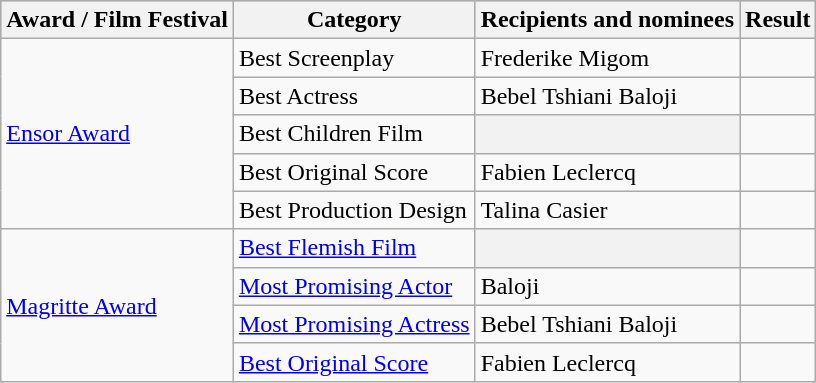<table class="wikitable plainrowheaders sortable">
<tr style="background:#ccc; text-align:center;">
<th scope="col">Award / Film Festival</th>
<th scope="col">Category</th>
<th scope="col">Recipients and nominees</th>
<th scope="col">Result</th>
</tr>
<tr>
<td rowspan=5><a href='#'>Ensor Award</a></td>
<td>Best Screenplay</td>
<td>Frederike Migom</td>
<td></td>
</tr>
<tr>
<td>Best Actress</td>
<td>Bebel Tshiani Baloji</td>
<td></td>
</tr>
<tr>
<td>Best Children Film</td>
<th></th>
<td></td>
</tr>
<tr>
<td>Best Original Score</td>
<td>Fabien Leclercq</td>
<td></td>
</tr>
<tr>
<td>Best Production Design</td>
<td>Talina Casier</td>
<td></td>
</tr>
<tr>
<td rowspan=4><a href='#'>Magritte Award</a></td>
<td><a href='#'>Best Flemish Film</a></td>
<th></th>
<td></td>
</tr>
<tr>
<td><a href='#'>Most Promising Actor</a></td>
<td>Baloji</td>
<td></td>
</tr>
<tr>
<td><a href='#'>Most Promising Actress</a></td>
<td>Bebel Tshiani Baloji</td>
<td></td>
</tr>
<tr>
<td><a href='#'>Best Original Score</a></td>
<td>Fabien Leclercq</td>
<td></td>
</tr>
</table>
